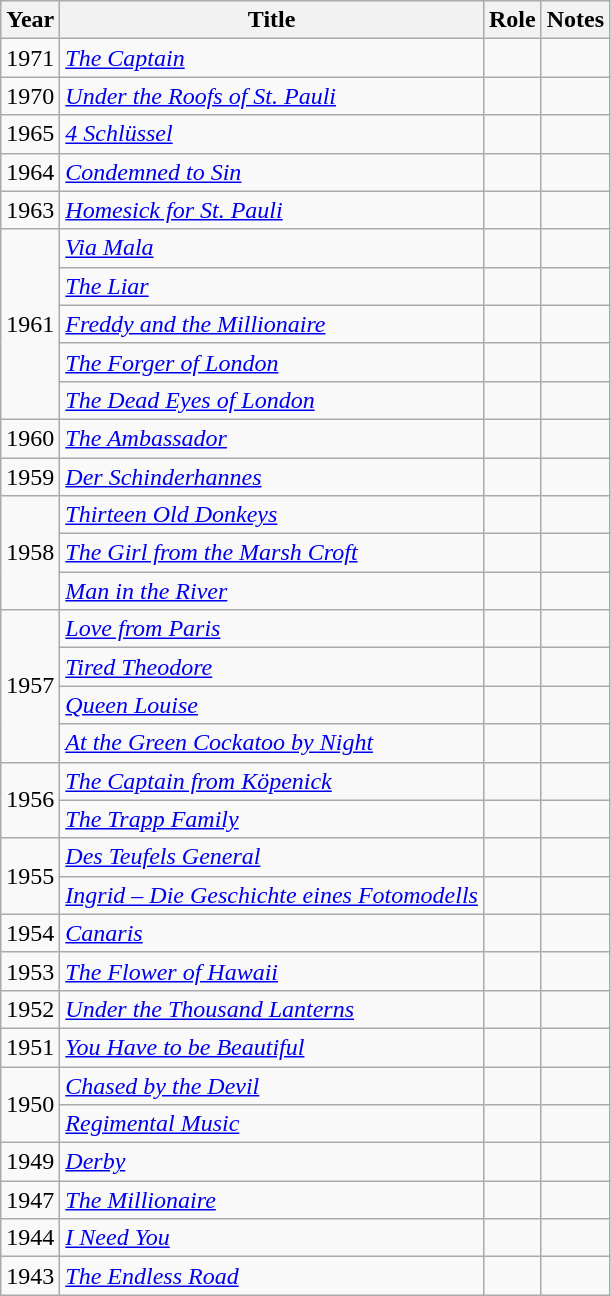<table class="wikitable sortable">
<tr>
<th>Year</th>
<th>Title</th>
<th>Role</th>
<th class="unsortable">Notes</th>
</tr>
<tr>
<td>1971</td>
<td><em><a href='#'>The Captain</a></em></td>
<td></td>
<td></td>
</tr>
<tr>
<td>1970</td>
<td><em><a href='#'>Under the Roofs of St. Pauli</a></em></td>
<td></td>
<td></td>
</tr>
<tr>
<td>1965</td>
<td><em><a href='#'>4 Schlüssel</a></em></td>
<td></td>
<td></td>
</tr>
<tr>
<td>1964</td>
<td><em><a href='#'>Condemned to Sin</a></em></td>
<td></td>
<td></td>
</tr>
<tr>
<td>1963</td>
<td><em><a href='#'>Homesick for St. Pauli</a></em></td>
<td></td>
<td></td>
</tr>
<tr>
<td rowspan=5>1961</td>
<td><em><a href='#'>Via Mala</a></em></td>
<td></td>
<td></td>
</tr>
<tr>
<td><em><a href='#'>The Liar</a></em></td>
<td></td>
<td></td>
</tr>
<tr>
<td><em><a href='#'>Freddy and the Millionaire</a></em></td>
<td></td>
<td></td>
</tr>
<tr>
<td><em><a href='#'>The Forger of London</a></em></td>
<td></td>
<td></td>
</tr>
<tr>
<td><em><a href='#'>The Dead Eyes of London</a></em></td>
<td></td>
<td></td>
</tr>
<tr>
<td>1960</td>
<td><em><a href='#'>The Ambassador</a></em></td>
<td></td>
<td></td>
</tr>
<tr>
<td>1959</td>
<td><em><a href='#'>Der Schinderhannes</a></em></td>
<td></td>
<td></td>
</tr>
<tr>
<td rowspan=3>1958</td>
<td><em><a href='#'>Thirteen Old Donkeys</a></em></td>
<td></td>
<td></td>
</tr>
<tr>
<td><em><a href='#'>The Girl from the Marsh Croft</a></em></td>
<td></td>
<td></td>
</tr>
<tr>
<td><em><a href='#'>Man in the River</a></em></td>
<td></td>
<td></td>
</tr>
<tr>
<td rowspan=4>1957</td>
<td><em><a href='#'>Love from Paris</a></em></td>
<td></td>
<td></td>
</tr>
<tr>
<td><em><a href='#'>Tired Theodore</a></em></td>
<td></td>
<td></td>
</tr>
<tr>
<td><em><a href='#'>Queen Louise</a></em></td>
<td></td>
<td></td>
</tr>
<tr>
<td><em><a href='#'>At the Green Cockatoo by Night</a></em></td>
<td></td>
<td></td>
</tr>
<tr>
<td rowspan=2>1956</td>
<td><em><a href='#'>The Captain from Köpenick</a></em></td>
<td></td>
<td></td>
</tr>
<tr>
<td><em><a href='#'>The Trapp Family</a></em></td>
<td></td>
<td></td>
</tr>
<tr>
<td rowspan=2>1955</td>
<td><em><a href='#'>Des Teufels General</a></em></td>
<td></td>
<td></td>
</tr>
<tr>
<td><em><a href='#'>Ingrid – Die Geschichte eines Fotomodells</a></em></td>
<td></td>
<td></td>
</tr>
<tr>
<td>1954</td>
<td><em><a href='#'>Canaris</a></em></td>
<td></td>
<td></td>
</tr>
<tr>
<td>1953</td>
<td><em><a href='#'>The Flower of Hawaii</a></em></td>
<td></td>
<td></td>
</tr>
<tr>
<td>1952</td>
<td><em><a href='#'>Under the Thousand Lanterns</a></em></td>
<td></td>
<td></td>
</tr>
<tr>
<td>1951</td>
<td><em><a href='#'>You Have to be Beautiful</a></em></td>
<td></td>
<td></td>
</tr>
<tr>
<td rowspan=2>1950</td>
<td><em><a href='#'>Chased by the Devil</a></em></td>
<td></td>
<td></td>
</tr>
<tr>
<td><em><a href='#'>Regimental Music</a></em></td>
<td></td>
<td></td>
</tr>
<tr>
<td>1949</td>
<td><em><a href='#'>Derby</a></em></td>
<td></td>
<td></td>
</tr>
<tr>
<td>1947</td>
<td><em><a href='#'>The Millionaire</a></em></td>
<td></td>
<td></td>
</tr>
<tr>
<td>1944</td>
<td><em><a href='#'>I Need You</a></em></td>
<td></td>
<td></td>
</tr>
<tr>
<td>1943</td>
<td><em><a href='#'>The Endless Road</a></em></td>
<td></td>
<td></td>
</tr>
</table>
